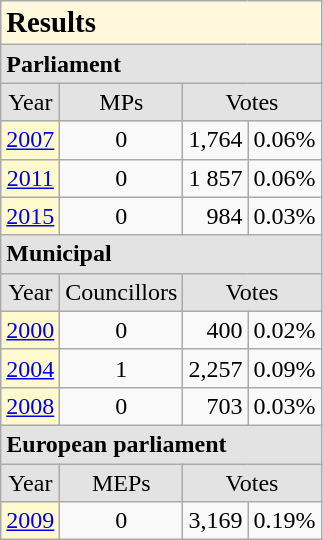<table class="wikitable" style="float: left; margin: 0 0 0.5em 0.5em;">
<tr>
<td valign="top" style=background:#FFF8DC colspan=4><big><strong>Results</strong></big></td>
</tr>
<tr>
<td valign="top" style=background:#e3e3e3 colspan=4><strong>Parliament</strong></td>
</tr>
<tr>
<td align="center" style=background:#e3e3e3>Year</td>
<td align="center" style=background:#e3e3e3>MPs</td>
<td align="center" style=background:#e3e3e3 colspan=2>Votes</td>
</tr>
<tr align=center>
<td style="background:#fffacd;"><a href='#'>2007</a></td>
<td>0</td>
<td align=right>1,764</td>
<td>0.06%</td>
</tr>
<tr align=center>
<td style="background:#fffacd;"><a href='#'>2011</a></td>
<td>0</td>
<td align=right>1 857</td>
<td>0.06%</td>
</tr>
<tr align=center>
<td style="background:#fffacd;"><a href='#'>2015</a></td>
<td>0</td>
<td align=right>984</td>
<td>0.03%</td>
</tr>
<tr>
<td valign="top" colspan=4 style=background:#e3e3e3><strong>Municipal</strong></td>
</tr>
<tr>
<td align="center" style=background:#e3e3e3>Year</td>
<td align="center" style=background:#e3e3e3>Councillors</td>
<td align="center" style=background:#e3e3e3 colspan=2>Votes</td>
</tr>
<tr align=center>
<td style="background:#fffacd;"><a href='#'>2000</a></td>
<td>0</td>
<td align=right>400</td>
<td>0.02%</td>
</tr>
<tr align=center>
<td style="background:#fffacd;"><a href='#'>2004</a></td>
<td>1</td>
<td align=right>2,257</td>
<td>0.09%</td>
</tr>
<tr align=center>
<td style="background:#fffacd;"><a href='#'>2008</a></td>
<td>0</td>
<td align=right>703</td>
<td>0.03%</td>
</tr>
<tr>
<td valign="top" colspan=4 style=background:#e3e3e3><strong>European parliament</strong></td>
</tr>
<tr>
<td align="center" style=background:#e3e3e3>Year</td>
<td align="center" style=background:#e3e3e3>MEPs</td>
<td align="center" style=background:#e3e3e3 colspan=2>Votes</td>
</tr>
<tr align=center>
<td style="background:#fffacd;"><a href='#'>2009</a></td>
<td>0</td>
<td align=right>3,169</td>
<td>0.19%</td>
</tr>
</table>
